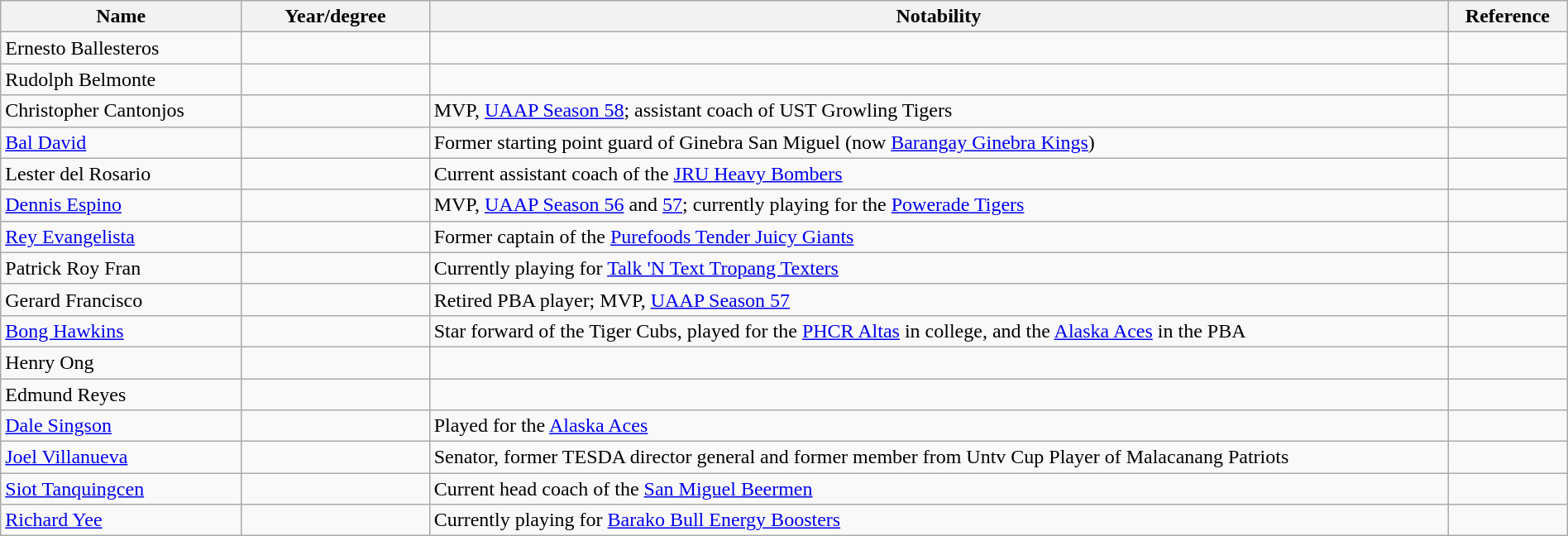<table class="wikitable sortable" style="width:100%;">
<tr>
<th style="width:*;">Name</th>
<th style="width:12%;">Year/degree</th>
<th style="width:65%;" class="unsortable">Notability</th>
<th style="width:*;" class="unsortable">Reference</th>
</tr>
<tr>
<td>Ernesto Ballesteros</td>
<td align=center></td>
<td></td>
<td align=center></td>
</tr>
<tr>
<td>Rudolph Belmonte</td>
<td align=center></td>
<td></td>
<td align=center></td>
</tr>
<tr>
<td>Christopher Cantonjos</td>
<td align=center></td>
<td>MVP, <a href='#'>UAAP Season 58</a>; assistant coach of UST Growling Tigers</td>
<td align=center></td>
</tr>
<tr>
<td><a href='#'>Bal David</a></td>
<td align=center></td>
<td>Former starting point guard of Ginebra San Miguel (now <a href='#'>Barangay Ginebra Kings</a>)</td>
<td align=center></td>
</tr>
<tr>
<td>Lester del Rosario</td>
<td align=center></td>
<td>Current assistant coach of the <a href='#'>JRU Heavy Bombers</a></td>
<td align=center></td>
</tr>
<tr>
<td><a href='#'>Dennis Espino</a></td>
<td align=center></td>
<td>MVP, <a href='#'>UAAP Season 56</a> and <a href='#'>57</a>; currently playing for the <a href='#'>Powerade Tigers</a></td>
<td align=center></td>
</tr>
<tr>
<td><a href='#'>Rey Evangelista</a></td>
<td align=center></td>
<td>Former captain of the <a href='#'>Purefoods Tender Juicy Giants</a></td>
<td align=center></td>
</tr>
<tr>
<td>Patrick Roy Fran</td>
<td align=center></td>
<td>Currently playing for <a href='#'>Talk 'N Text Tropang Texters</a></td>
<td align=center></td>
</tr>
<tr>
<td>Gerard Francisco</td>
<td align=center></td>
<td>Retired PBA player; MVP, <a href='#'>UAAP Season 57</a></td>
<td align=center></td>
</tr>
<tr>
<td><a href='#'>Bong Hawkins</a></td>
<td align=center></td>
<td>Star forward of the Tiger Cubs, played for the <a href='#'>PHCR Altas</a> in college, and the <a href='#'>Alaska Aces</a> in the PBA</td>
<td align=center></td>
</tr>
<tr>
<td>Henry Ong</td>
<td align=center></td>
<td></td>
<td align=center></td>
</tr>
<tr>
<td>Edmund Reyes</td>
<td align=center></td>
<td></td>
<td align=center></td>
</tr>
<tr>
<td><a href='#'>Dale Singson</a></td>
<td align=center></td>
<td>Played for the <a href='#'>Alaska Aces</a></td>
<td align=center></td>
</tr>
<tr>
<td><a href='#'>Joel Villanueva</a></td>
<td align=center></td>
<td>Senator, former TESDA director general and former member from Untv Cup Player of Malacanang Patriots</td>
<td align=center></td>
</tr>
<tr>
<td><a href='#'>Siot Tanquingcen</a></td>
<td align=center></td>
<td>Current head coach of the <a href='#'>San Miguel Beermen</a></td>
<td align=center></td>
</tr>
<tr>
<td><a href='#'>Richard Yee</a></td>
<td align=center></td>
<td>Currently playing for <a href='#'>Barako Bull Energy Boosters</a></td>
<td align=center></td>
</tr>
</table>
